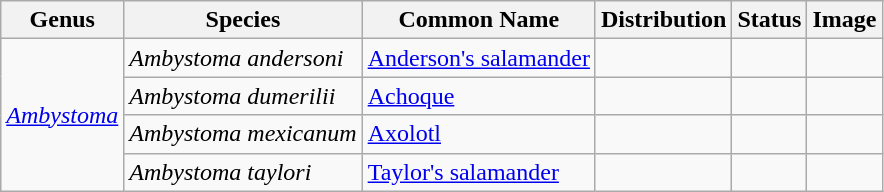<table class="wikitable sortable">
<tr>
<th>Genus</th>
<th>Species</th>
<th>Common Name</th>
<th>Distribution</th>
<th>Status</th>
<th>Image</th>
</tr>
<tr>
<td rowspan="4"><em><a href='#'>Ambystoma</a></em></td>
<td><em>Ambystoma andersoni</em></td>
<td><a href='#'>Anderson's salamander</a></td>
<td></td>
<td></td>
<td></td>
</tr>
<tr>
<td><em>Ambystoma dumerilii</em></td>
<td><a href='#'>Achoque</a></td>
<td></td>
<td></td>
<td></td>
</tr>
<tr>
<td><em>Ambystoma mexicanum</em></td>
<td><a href='#'>Axolotl</a></td>
<td></td>
<td></td>
<td></td>
</tr>
<tr>
<td><em>Ambystoma taylori</em></td>
<td><a href='#'>Taylor's salamander</a></td>
<td></td>
<td></td>
<td></td>
</tr>
</table>
